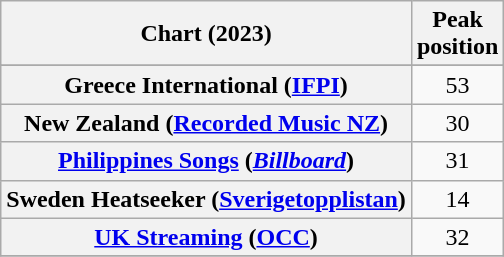<table class="wikitable sortable plainrowheaders" style="text-align:center;">
<tr>
<th scope="col">Chart (2023)</th>
<th scope="col">Peak<br>position</th>
</tr>
<tr>
</tr>
<tr>
</tr>
<tr>
<th scope="row">Greece International (<a href='#'>IFPI</a>)</th>
<td>53</td>
</tr>
<tr>
<th scope="row">New Zealand (<a href='#'>Recorded Music NZ</a>)</th>
<td>30</td>
</tr>
<tr>
<th scope="row"><a href='#'>Philippines Songs</a> (<em><a href='#'>Billboard</a></em>)</th>
<td>31</td>
</tr>
<tr>
<th scope="row">Sweden Heatseeker (<a href='#'>Sverigetopplistan</a>)</th>
<td>14</td>
</tr>
<tr>
<th scope="row"><a href='#'>UK Streaming</a> (<a href='#'>OCC</a>)</th>
<td>32</td>
</tr>
<tr>
</tr>
</table>
